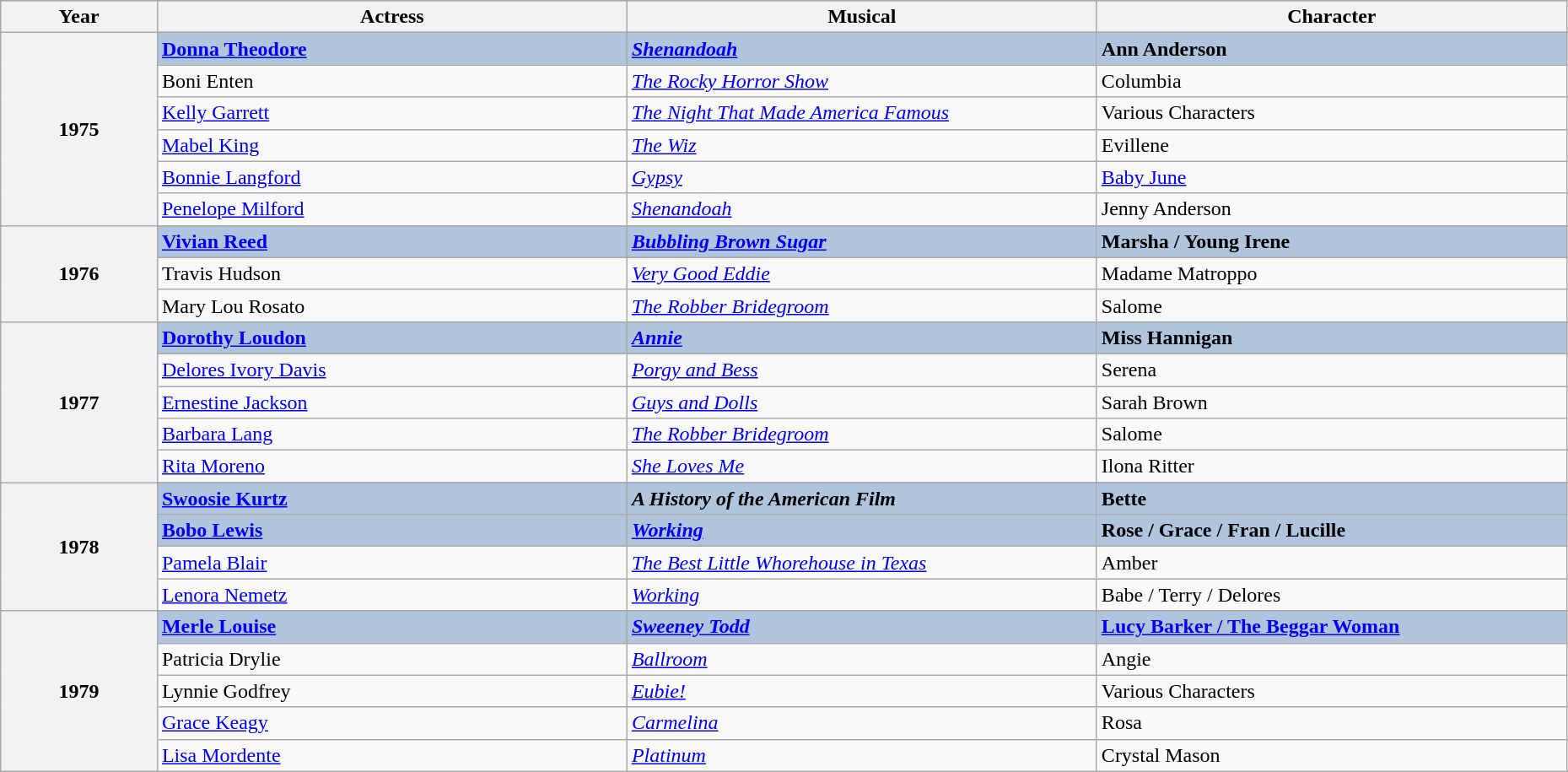<table class="wikitable" style="width:98%;">
<tr style="background:#bebebe;">
<th style="width:10%;">Year</th>
<th style="width:30%;">Actress</th>
<th style="width:30%;">Musical</th>
<th style="width:30%;">Character</th>
</tr>
<tr>
<th rowspan="7" align="center">1975</th>
</tr>
<tr style="background:#B0C4DE;">
<td><strong><a href='#'>Donna Theodore</a></strong></td>
<td><strong><em><a href='#'>Shenandoah</a></em></strong></td>
<td><strong>Ann Anderson </strong></td>
</tr>
<tr>
<td>Boni Enten</td>
<td><em><a href='#'>The Rocky Horror Show</a></em></td>
<td>Columbia</td>
</tr>
<tr>
<td><a href='#'>Kelly Garrett</a></td>
<td><em><a href='#'>The Night That Made America Famous</a></em></td>
<td>Various Characters</td>
</tr>
<tr>
<td><a href='#'>Mabel King</a></td>
<td><em><a href='#'>The Wiz</a></em></td>
<td>Evillene</td>
</tr>
<tr>
<td><a href='#'>Bonnie Langford</a></td>
<td><em><a href='#'>Gypsy</a></em></td>
<td><a href='#'>Baby June</a></td>
</tr>
<tr>
<td><a href='#'>Penelope Milford</a></td>
<td><em><a href='#'>Shenandoah</a></em></td>
<td>Jenny Anderson</td>
</tr>
<tr>
<th rowspan="4" align="center">1976</th>
</tr>
<tr style="background:#B0C4DE;">
<td><strong><a href='#'>Vivian Reed</a></strong></td>
<td><strong><em><a href='#'>Bubbling Brown Sugar</a></em></strong></td>
<td><strong>Marsha / Young Irene </strong></td>
</tr>
<tr>
<td>Travis Hudson</td>
<td><em><a href='#'>Very Good Eddie</a></em></td>
<td>Madame Matroppo</td>
</tr>
<tr>
<td>Mary Lou Rosato</td>
<td><em><a href='#'>The Robber Bridegroom</a></em></td>
<td>Salome</td>
</tr>
<tr>
<th rowspan="6" align="center">1977</th>
</tr>
<tr style="background:#B0C4DE;">
<td><strong><a href='#'>Dorothy Loudon</a></strong></td>
<td><strong><em><a href='#'>Annie</a></em></strong></td>
<td><strong>Miss Hannigan </strong></td>
</tr>
<tr>
<td><a href='#'>Delores Ivory Davis</a></td>
<td><em><a href='#'>Porgy and Bess</a></em></td>
<td>Serena</td>
</tr>
<tr>
<td><a href='#'>Ernestine Jackson</a></td>
<td><em><a href='#'>Guys and Dolls</a></em></td>
<td>Sarah Brown</td>
</tr>
<tr>
<td><a href='#'>Barbara Lang</a></td>
<td><em><a href='#'>The Robber Bridegroom</a></em></td>
<td>Salome</td>
</tr>
<tr>
<td><a href='#'>Rita Moreno</a></td>
<td><em><a href='#'>She Loves Me</a></em></td>
<td>Ilona Ritter</td>
</tr>
<tr>
<th rowspan="5" align="center">1978</th>
</tr>
<tr style="background:#B0C4DE;">
<td><strong><a href='#'>Swoosie Kurtz</a></strong></td>
<td><strong><em>A History of the American Film</em></strong></td>
<td><strong>Bette</strong></td>
</tr>
<tr style="background:#B0C4DE;">
<td><strong><a href='#'>Bobo Lewis</a></strong></td>
<td><strong><em><a href='#'>Working</a></em></strong></td>
<td><strong>Rose / Grace / Fran / Lucille</strong></td>
</tr>
<tr>
<td><a href='#'>Pamela Blair</a></td>
<td><em><a href='#'>The Best Little Whorehouse in Texas</a></em></td>
<td>Amber</td>
</tr>
<tr>
<td><a href='#'>Lenora Nemetz</a></td>
<td><em><a href='#'>Working</a></em></td>
<td>Babe / Terry / Delores</td>
</tr>
<tr>
<th rowspan="6" align="center">1979</th>
</tr>
<tr style="background:#B0C4DE;">
<td><strong><a href='#'>Merle Louise</a></strong></td>
<td><strong><em><a href='#'>Sweeney Todd</a></em></strong></td>
<td><strong><a href='#'>Lucy Barker / The Beggar Woman</a></strong></td>
</tr>
<tr>
<td>Patricia Drylie</td>
<td><em><a href='#'>Ballroom</a></em></td>
<td>Angie</td>
</tr>
<tr>
<td>Lynnie Godfrey</td>
<td><em><a href='#'>Eubie!</a></em></td>
<td>Various Characters</td>
</tr>
<tr>
<td><a href='#'>Grace Keagy</a></td>
<td><em><a href='#'>Carmelina</a></em></td>
<td>Rosa</td>
</tr>
<tr>
<td><a href='#'>Lisa Mordente</a></td>
<td><em><a href='#'>Platinum</a></em></td>
<td>Crystal Mason</td>
</tr>
</table>
